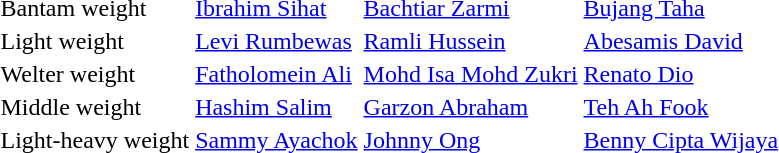<table>
<tr>
<td>Bantam weight</td>
<td> <a href='#'>Ibrahim Sihat</a></td>
<td> <a href='#'>Bachtiar Zarmi</a></td>
<td> <a href='#'>Bujang Taha</a></td>
</tr>
<tr>
<td>Light weight</td>
<td> <a href='#'>Levi Rumbewas</a></td>
<td> <a href='#'>Ramli Hussein</a></td>
<td> <a href='#'>Abesamis David</a></td>
</tr>
<tr>
<td>Welter weight</td>
<td> <a href='#'>Fatholomein Ali</a></td>
<td> <a href='#'>Mohd Isa Mohd Zukri</a></td>
<td> <a href='#'>Renato Dio</a></td>
</tr>
<tr>
<td>Middle weight</td>
<td> <a href='#'>Hashim Salim</a></td>
<td> <a href='#'>Garzon Abraham</a></td>
<td> <a href='#'>Teh Ah Fook</a></td>
</tr>
<tr>
<td>Light-heavy weight</td>
<td> <a href='#'>Sammy Ayachok</a></td>
<td> <a href='#'>Johnny Ong</a></td>
<td> <a href='#'>Benny Cipta Wijaya</a></td>
</tr>
</table>
